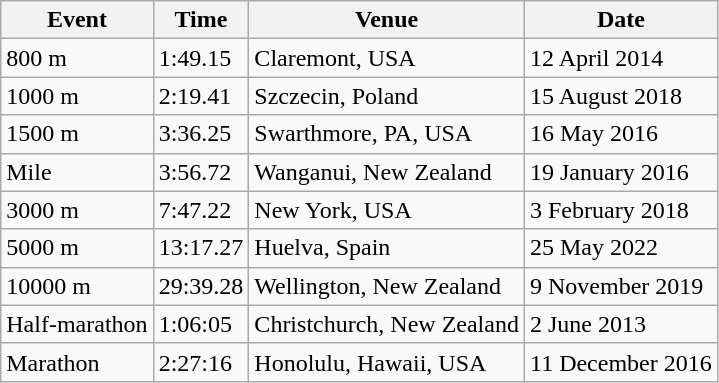<table class="wikitable">
<tr>
<th>Event</th>
<th>Time</th>
<th>Venue</th>
<th>Date</th>
</tr>
<tr>
<td>800 m</td>
<td>1:49.15</td>
<td>Claremont, USA</td>
<td>12 April 2014</td>
</tr>
<tr>
<td>1000 m</td>
<td>2:19.41</td>
<td>Szczecin, Poland</td>
<td>15 August 2018</td>
</tr>
<tr>
<td>1500 m</td>
<td>3:36.25</td>
<td>Swarthmore, PA, USA</td>
<td>16 May 2016</td>
</tr>
<tr>
<td>Mile</td>
<td>3:56.72</td>
<td>Wanganui, New Zealand</td>
<td>19 January 2016</td>
</tr>
<tr>
<td>3000 m</td>
<td>7:47.22</td>
<td>New York, USA</td>
<td>3 February 2018</td>
</tr>
<tr>
<td>5000 m</td>
<td>13:17.27</td>
<td>Huelva, Spain</td>
<td>25 May 2022</td>
</tr>
<tr>
<td>10000 m</td>
<td>29:39.28</td>
<td>Wellington, New Zealand</td>
<td>9 November 2019</td>
</tr>
<tr>
<td>Half-marathon</td>
<td>1:06:05</td>
<td>Christchurch, New Zealand</td>
<td>2 June 2013</td>
</tr>
<tr>
<td>Marathon</td>
<td>2:27:16</td>
<td>Honolulu, Hawaii, USA</td>
<td>11 December 2016</td>
</tr>
</table>
